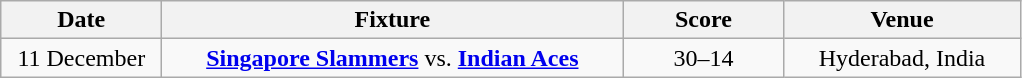<table class="wikitable" style="text-align: center">
<tr>
<th width=100>Date</th>
<th width=300>Fixture</th>
<th width=100>Score</th>
<th width=150>Venue</th>
</tr>
<tr>
<td>11 December</td>
<td><strong><a href='#'>Singapore Slammers</a></strong> vs. <strong><a href='#'>Indian Aces</a></strong></td>
<td>30–14</td>
<td>Hyderabad, India</td>
</tr>
</table>
